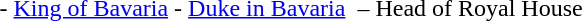<table>
<tr>
<td style="text-align:left;"><br> - <a href='#'>King of Bavaria</a>
 - <a href='#'>Duke in Bavaria</a></td>
<td valign=top></td>
<td style="text-align:left;"><br> – Head of Royal House</td>
</tr>
</table>
